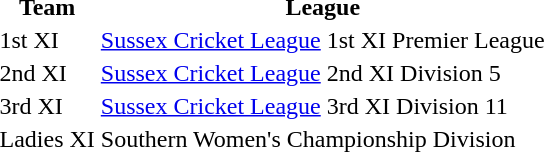<table>
<tr>
<th>Team</th>
<th>League</th>
</tr>
<tr>
<td>1st XI</td>
<td><a href='#'>Sussex Cricket League</a> 1st XI Premier League</td>
</tr>
<tr>
<td>2nd XI</td>
<td><a href='#'>Sussex Cricket League</a> 2nd XI Division 5</td>
</tr>
<tr>
<td>3rd XI</td>
<td><a href='#'>Sussex Cricket League</a> 3rd XI Division 11</td>
</tr>
<tr>
<td>Ladies XI</td>
<td>Southern Women's Championship Division</td>
</tr>
</table>
